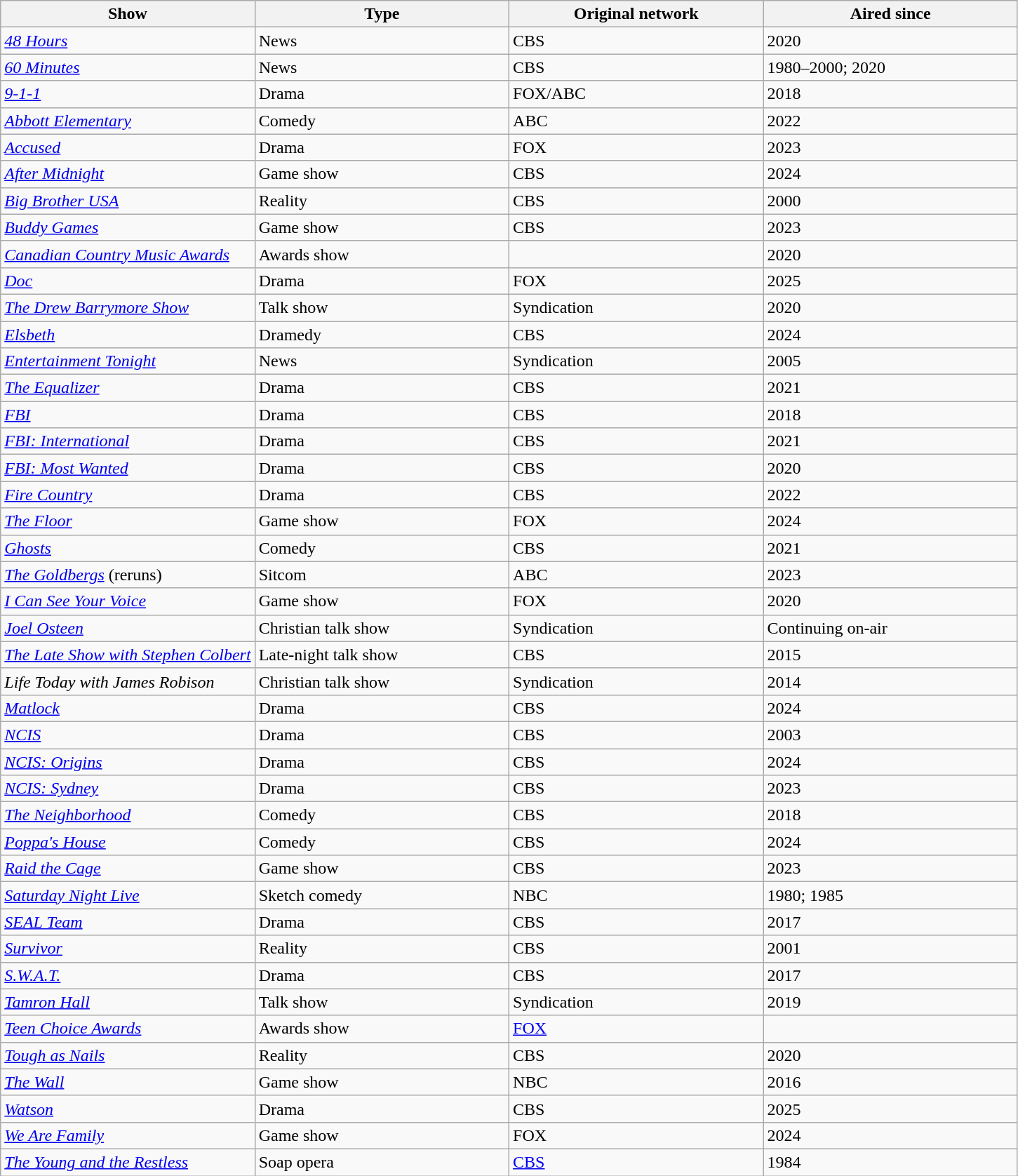<table class="wikitable sortable">
<tr>
<th style="width:25%;">Show</th>
<th style="width:25%;">Type</th>
<th style="width:25%;">Original network</th>
<th style="width:25%;">Aired since</th>
</tr>
<tr>
<td><em><a href='#'>48 Hours</a></em></td>
<td>News</td>
<td>CBS</td>
<td>2020</td>
</tr>
<tr>
<td><em><a href='#'>60 Minutes</a></em></td>
<td>News</td>
<td>CBS</td>
<td>1980–2000; 2020</td>
</tr>
<tr>
<td><em><a href='#'>9-1-1</a></em></td>
<td>Drama</td>
<td>FOX/ABC</td>
<td>2018</td>
</tr>
<tr>
<td><em><a href='#'>Abbott Elementary</a></em></td>
<td>Comedy</td>
<td>ABC</td>
<td>2022</td>
</tr>
<tr>
<td><em><a href='#'>Accused</a></em></td>
<td>Drama</td>
<td>FOX</td>
<td>2023</td>
</tr>
<tr>
<td><em><a href='#'>After Midnight</a></em></td>
<td>Game show</td>
<td>CBS</td>
<td>2024</td>
</tr>
<tr>
<td><em><a href='#'>Big Brother USA</a></em></td>
<td>Reality</td>
<td>CBS</td>
<td>2000</td>
</tr>
<tr>
<td><em><a href='#'>Buddy Games</a></em></td>
<td>Game show</td>
<td>CBS</td>
<td>2023</td>
</tr>
<tr>
<td><em><a href='#'>Canadian Country Music Awards</a></em></td>
<td>Awards show</td>
<td></td>
<td>2020</td>
</tr>
<tr>
<td><em><a href='#'>Doc</a></em></td>
<td>Drama</td>
<td>FOX</td>
<td>2025</td>
</tr>
<tr>
<td><em><a href='#'>The Drew Barrymore Show</a></em></td>
<td>Talk show</td>
<td>Syndication</td>
<td>2020</td>
</tr>
<tr>
<td><em><a href='#'>Elsbeth</a></em></td>
<td>Dramedy</td>
<td>CBS</td>
<td>2024</td>
</tr>
<tr>
<td><em><a href='#'>Entertainment Tonight</a></em></td>
<td>News</td>
<td>Syndication</td>
<td>2005</td>
</tr>
<tr>
<td><em><a href='#'>The Equalizer</a></em></td>
<td>Drama</td>
<td>CBS</td>
<td>2021</td>
</tr>
<tr>
<td><em><a href='#'>FBI</a></em></td>
<td>Drama</td>
<td>CBS</td>
<td>2018</td>
</tr>
<tr>
<td><em><a href='#'>FBI: International</a></em></td>
<td>Drama</td>
<td>CBS</td>
<td>2021</td>
</tr>
<tr>
<td><em><a href='#'>FBI: Most Wanted</a></em></td>
<td>Drama</td>
<td>CBS</td>
<td>2020</td>
</tr>
<tr>
<td><em><a href='#'>Fire Country</a></em></td>
<td>Drama</td>
<td>CBS</td>
<td>2022</td>
</tr>
<tr>
<td><em><a href='#'>The Floor</a></em></td>
<td>Game show</td>
<td>FOX</td>
<td>2024</td>
</tr>
<tr>
<td><em><a href='#'>Ghosts</a></em></td>
<td>Comedy</td>
<td>CBS</td>
<td>2021</td>
</tr>
<tr>
<td><em><a href='#'>The Goldbergs</a></em> (reruns)</td>
<td>Sitcom</td>
<td>ABC</td>
<td>2023</td>
</tr>
<tr>
<td><em><a href='#'>I Can See Your Voice</a></em></td>
<td>Game show</td>
<td>FOX</td>
<td>2020</td>
</tr>
<tr>
<td><em><a href='#'>Joel Osteen</a></em></td>
<td>Christian talk show</td>
<td>Syndication</td>
<td>Continuing on-air</td>
</tr>
<tr>
<td><em><a href='#'>The Late Show with Stephen Colbert</a></em></td>
<td>Late-night talk show</td>
<td>CBS</td>
<td>2015</td>
</tr>
<tr>
<td><em>Life Today with James Robison</em></td>
<td>Christian talk show</td>
<td>Syndication</td>
<td>2014</td>
</tr>
<tr>
<td><em><a href='#'>Matlock</a></em></td>
<td>Drama</td>
<td>CBS</td>
<td>2024</td>
</tr>
<tr>
<td><em><a href='#'>NCIS</a></em></td>
<td>Drama</td>
<td>CBS</td>
<td>2003</td>
</tr>
<tr>
<td><em><a href='#'>NCIS: Origins</a></em></td>
<td>Drama</td>
<td>CBS</td>
<td>2024</td>
</tr>
<tr>
<td><em><a href='#'>NCIS: Sydney</a></em></td>
<td>Drama</td>
<td>CBS</td>
<td>2023</td>
</tr>
<tr>
<td><em><a href='#'>The Neighborhood</a></em></td>
<td>Comedy</td>
<td>CBS</td>
<td>2018</td>
</tr>
<tr>
<td><em><a href='#'>Poppa's House</a></em></td>
<td>Comedy</td>
<td>CBS</td>
<td>2024</td>
</tr>
<tr>
<td><em><a href='#'>Raid the Cage</a></em></td>
<td>Game show</td>
<td>CBS</td>
<td>2023</td>
</tr>
<tr>
<td><em><a href='#'>Saturday Night Live</a></em></td>
<td>Sketch comedy</td>
<td>NBC</td>
<td>1980; 1985</td>
</tr>
<tr>
<td><em><a href='#'>SEAL Team</a></em></td>
<td>Drama</td>
<td>CBS</td>
<td>2017</td>
</tr>
<tr>
<td><em><a href='#'>Survivor</a></em></td>
<td>Reality</td>
<td>CBS</td>
<td>2001</td>
</tr>
<tr>
<td><em><a href='#'>S.W.A.T.</a></em></td>
<td>Drama</td>
<td>CBS</td>
<td>2017</td>
</tr>
<tr>
<td><em><a href='#'>Tamron Hall</a></em></td>
<td>Talk show</td>
<td>Syndication</td>
<td>2019</td>
</tr>
<tr>
<td><em><a href='#'>Teen Choice Awards</a></em></td>
<td>Awards show</td>
<td><a href='#'>FOX</a></td>
<td></td>
</tr>
<tr>
<td><em><a href='#'>Tough as Nails</a></em></td>
<td>Reality</td>
<td>CBS</td>
<td>2020</td>
</tr>
<tr>
<td><em><a href='#'>The Wall</a></em></td>
<td>Game show</td>
<td>NBC</td>
<td>2016</td>
</tr>
<tr>
<td><em><a href='#'>Watson</a></em></td>
<td>Drama</td>
<td>CBS</td>
<td>2025</td>
</tr>
<tr>
<td><em><a href='#'>We Are Family</a></em></td>
<td>Game show</td>
<td>FOX</td>
<td>2024</td>
</tr>
<tr>
<td><em><a href='#'>The Young and the Restless</a></em></td>
<td>Soap opera</td>
<td><a href='#'>CBS</a></td>
<td>1984</td>
</tr>
</table>
